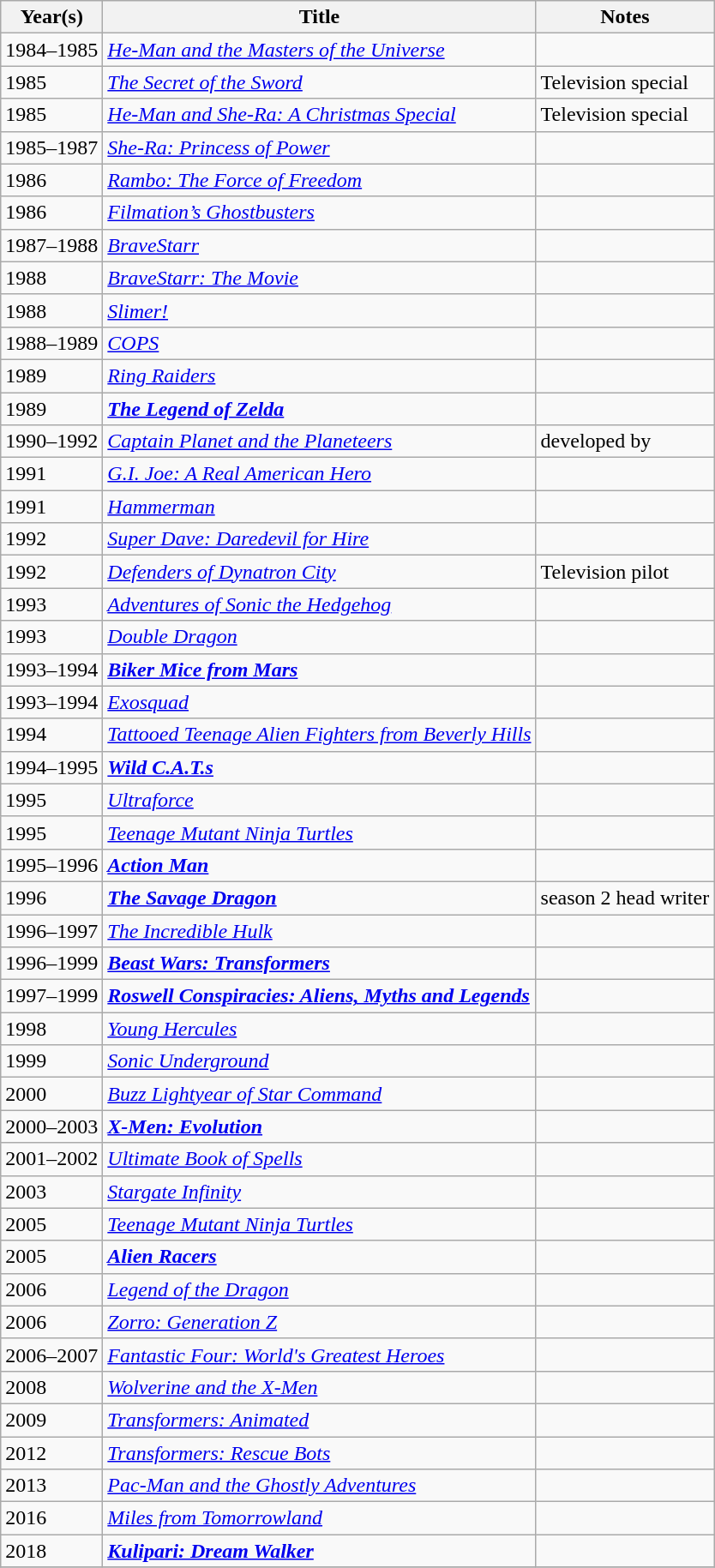<table class="wikitable">
<tr>
<th>Year(s)</th>
<th>Title</th>
<th>Notes</th>
</tr>
<tr>
<td>1984–1985</td>
<td><em><a href='#'>He-Man and the Masters of the Universe</a></em></td>
<td></td>
</tr>
<tr>
<td>1985</td>
<td><em><a href='#'>The Secret of the Sword</a></em></td>
<td>Television special</td>
</tr>
<tr>
<td>1985</td>
<td><em><a href='#'>He-Man and She-Ra: A Christmas Special</a></em></td>
<td>Television special</td>
</tr>
<tr>
<td>1985–1987</td>
<td><em><a href='#'>She-Ra: Princess of Power</a></em></td>
<td></td>
</tr>
<tr>
<td>1986</td>
<td><em><a href='#'>Rambo: The Force of Freedom</a></em></td>
<td></td>
</tr>
<tr>
<td>1986</td>
<td><em><a href='#'>Filmation’s Ghostbusters</a></em></td>
<td></td>
</tr>
<tr>
<td>1987–1988</td>
<td><em><a href='#'>BraveStarr</a></em></td>
<td></td>
</tr>
<tr>
<td>1988</td>
<td><em><a href='#'>BraveStarr: The Movie</a></em></td>
<td></td>
</tr>
<tr>
<td>1988</td>
<td><em><a href='#'>Slimer!</a></em></td>
<td></td>
</tr>
<tr>
<td>1988–1989</td>
<td><em><a href='#'>COPS</a></em></td>
<td></td>
</tr>
<tr>
<td>1989</td>
<td><em><a href='#'>Ring Raiders</a></em></td>
<td></td>
</tr>
<tr>
<td>1989</td>
<td><strong><em><a href='#'>The Legend of Zelda</a></em></strong></td>
<td></td>
</tr>
<tr>
<td>1990–1992</td>
<td><em><a href='#'>Captain Planet and the Planeteers</a></em></td>
<td>developed by</td>
</tr>
<tr>
<td>1991</td>
<td><em><a href='#'>G.I. Joe: A Real American Hero</a></em></td>
<td></td>
</tr>
<tr>
<td>1991</td>
<td><em><a href='#'>Hammerman</a></em></td>
<td></td>
</tr>
<tr>
<td>1992</td>
<td><em><a href='#'>Super Dave: Daredevil for Hire</a></em></td>
<td></td>
</tr>
<tr>
<td>1992</td>
<td><em><a href='#'>Defenders of Dynatron City</a></em></td>
<td>Television pilot</td>
</tr>
<tr>
<td>1993</td>
<td><em><a href='#'>Adventures of Sonic the Hedgehog</a></em></td>
<td></td>
</tr>
<tr>
<td>1993</td>
<td><em><a href='#'>Double Dragon</a></em></td>
<td></td>
</tr>
<tr>
<td>1993–1994</td>
<td><strong><em><a href='#'>Biker Mice from Mars</a></em></strong></td>
<td></td>
</tr>
<tr>
<td>1993–1994</td>
<td><em><a href='#'>Exosquad</a></em></td>
<td></td>
</tr>
<tr>
<td>1994</td>
<td><em><a href='#'>Tattooed Teenage Alien Fighters from Beverly Hills</a></em></td>
<td></td>
</tr>
<tr>
<td>1994–1995</td>
<td><strong><em><a href='#'>Wild C.A.T.s</a></em></strong></td>
<td></td>
</tr>
<tr>
<td>1995</td>
<td><em><a href='#'>Ultraforce</a></em></td>
<td></td>
</tr>
<tr>
<td>1995</td>
<td><em><a href='#'>Teenage Mutant Ninja Turtles</a></em></td>
<td></td>
</tr>
<tr>
<td>1995–1996</td>
<td><strong><em><a href='#'>Action Man</a></em></strong></td>
<td></td>
</tr>
<tr>
<td>1996</td>
<td><strong><em><a href='#'>The Savage Dragon</a></em></strong></td>
<td>season 2 head writer</td>
</tr>
<tr>
<td>1996–1997</td>
<td><em><a href='#'>The Incredible Hulk</a></em></td>
<td></td>
</tr>
<tr>
<td>1996–1999</td>
<td><strong><em><a href='#'>Beast Wars: Transformers</a></em></strong></td>
<td></td>
</tr>
<tr>
<td>1997–1999</td>
<td><strong><em><a href='#'>Roswell Conspiracies: Aliens, Myths and Legends</a></em></strong></td>
<td></td>
</tr>
<tr>
<td>1998</td>
<td><em><a href='#'>Young Hercules</a></em></td>
<td></td>
</tr>
<tr>
<td>1999</td>
<td><em><a href='#'>Sonic Underground</a></em></td>
<td></td>
</tr>
<tr>
<td>2000</td>
<td><em><a href='#'>Buzz Lightyear of Star Command</a></em></td>
<td></td>
</tr>
<tr>
<td>2000–2003</td>
<td><strong><em><a href='#'>X-Men: Evolution</a></em></strong></td>
<td></td>
</tr>
<tr>
<td>2001–2002</td>
<td><em><a href='#'>Ultimate Book of Spells</a></em></td>
<td></td>
</tr>
<tr>
<td>2003</td>
<td><em><a href='#'>Stargate Infinity</a></em></td>
<td></td>
</tr>
<tr>
<td>2005</td>
<td><em><a href='#'>Teenage Mutant Ninja Turtles</a></em></td>
<td></td>
</tr>
<tr>
<td>2005</td>
<td><strong><em><a href='#'>Alien Racers</a></em></strong></td>
<td></td>
</tr>
<tr>
<td>2006</td>
<td><em><a href='#'>Legend of the Dragon</a></em></td>
<td></td>
</tr>
<tr>
<td>2006</td>
<td><em><a href='#'>Zorro: Generation Z</a></em></td>
<td></td>
</tr>
<tr>
<td>2006–2007</td>
<td><em><a href='#'>Fantastic Four: World's Greatest Heroes</a></em></td>
<td></td>
</tr>
<tr>
<td>2008</td>
<td><em><a href='#'>Wolverine and the X-Men</a></em></td>
<td></td>
</tr>
<tr>
<td>2009</td>
<td><em><a href='#'>Transformers: Animated</a></em></td>
<td></td>
</tr>
<tr>
<td>2012</td>
<td><em><a href='#'>Transformers: Rescue Bots</a></em></td>
<td></td>
</tr>
<tr>
<td>2013</td>
<td><em><a href='#'>Pac-Man and the Ghostly Adventures</a></em></td>
<td></td>
</tr>
<tr>
<td>2016</td>
<td><em><a href='#'>Miles from Tomorrowland</a></em></td>
<td></td>
</tr>
<tr>
<td>2018</td>
<td><strong><em><a href='#'>Kulipari: Dream Walker</a></em></strong></td>
<td></td>
</tr>
<tr>
</tr>
</table>
